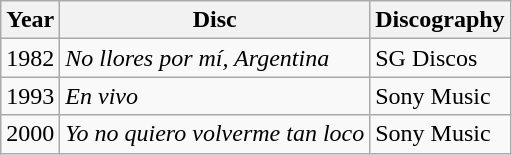<table class="wikitable">
<tr>
<th>Year</th>
<th>Disc</th>
<th>Discography</th>
</tr>
<tr>
<td>1982</td>
<td><em>No llores por mí, Argentina</em></td>
<td>SG Discos</td>
</tr>
<tr>
<td>1993</td>
<td><em>En vivo</em></td>
<td>Sony Music</td>
</tr>
<tr>
<td>2000</td>
<td><em>Yo no quiero volverme tan loco</em></td>
<td>Sony Music</td>
</tr>
</table>
